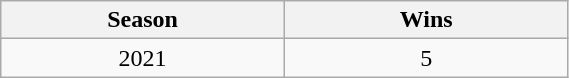<table class="wikitable" width="30%" style="text-align: center;">
<tr>
<th width="30%">Season</th>
<th width="30%">Wins</th>
</tr>
<tr>
<td>2021</td>
<td>5</td>
</tr>
</table>
